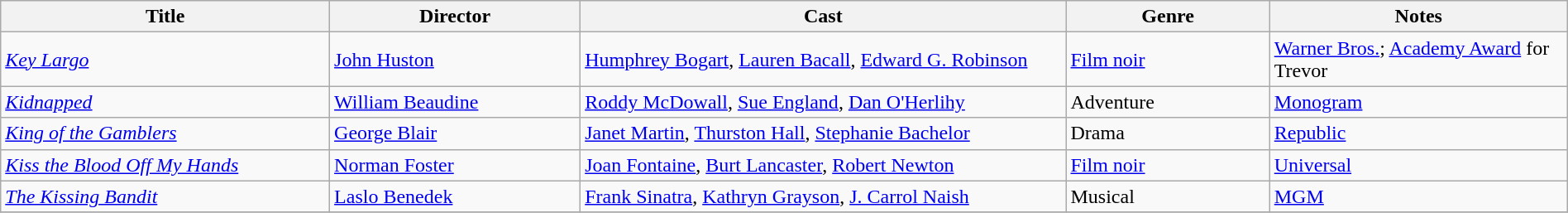<table class="wikitable" style="width:100%;">
<tr>
<th style="width:21%;">Title</th>
<th style="width:16%;">Director</th>
<th style="width:31%;">Cast</th>
<th style="width:13%;">Genre</th>
<th style="width:19%;">Notes</th>
</tr>
<tr>
<td><em><a href='#'>Key Largo</a></em></td>
<td><a href='#'>John Huston</a></td>
<td><a href='#'>Humphrey Bogart</a>, <a href='#'>Lauren Bacall</a>, <a href='#'>Edward G. Robinson</a></td>
<td><a href='#'>Film noir</a></td>
<td><a href='#'>Warner Bros.</a>; <a href='#'>Academy Award</a> for Trevor</td>
</tr>
<tr>
<td><em><a href='#'>Kidnapped</a></em></td>
<td><a href='#'>William Beaudine</a></td>
<td><a href='#'>Roddy McDowall</a>, <a href='#'>Sue England</a>, <a href='#'>Dan O'Herlihy</a></td>
<td>Adventure</td>
<td><a href='#'>Monogram</a></td>
</tr>
<tr>
<td><em><a href='#'>King of the Gamblers</a></em></td>
<td><a href='#'>George Blair</a></td>
<td><a href='#'>Janet Martin</a>, <a href='#'>Thurston Hall</a>, <a href='#'>Stephanie Bachelor</a></td>
<td>Drama</td>
<td><a href='#'>Republic</a></td>
</tr>
<tr>
<td><em><a href='#'>Kiss the Blood Off My Hands</a></em></td>
<td><a href='#'>Norman Foster</a></td>
<td><a href='#'>Joan Fontaine</a>, <a href='#'>Burt Lancaster</a>, <a href='#'>Robert Newton</a></td>
<td><a href='#'>Film noir</a></td>
<td><a href='#'>Universal</a></td>
</tr>
<tr>
<td><em><a href='#'>The Kissing Bandit</a></em></td>
<td><a href='#'>Laslo Benedek</a></td>
<td><a href='#'>Frank Sinatra</a>, <a href='#'>Kathryn Grayson</a>, <a href='#'>J. Carrol Naish</a></td>
<td>Musical</td>
<td><a href='#'>MGM</a></td>
</tr>
<tr>
</tr>
</table>
